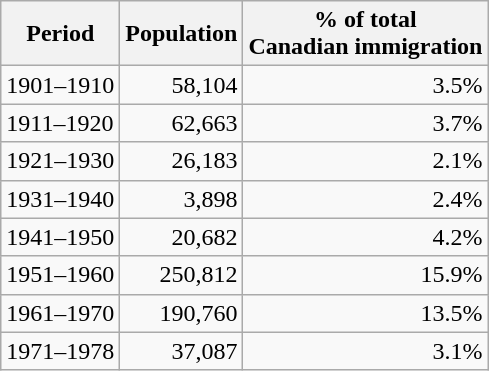<table class="wikitable sortable">
<tr>
<th>Period</th>
<th>Population</th>
<th>% of total<br>Canadian immigration</th>
</tr>
<tr>
<td>1901–1910</td>
<td align="right">58,104</td>
<td align="right">3.5%</td>
</tr>
<tr>
<td>1911–1920</td>
<td align="right">62,663</td>
<td align="right">3.7%</td>
</tr>
<tr>
<td>1921–1930</td>
<td align="right">26,183</td>
<td align="right">2.1%</td>
</tr>
<tr>
<td>1931–1940</td>
<td align="right">3,898</td>
<td align="right">2.4%</td>
</tr>
<tr>
<td>1941–1950</td>
<td align="right">20,682</td>
<td align="right">4.2%</td>
</tr>
<tr>
<td>1951–1960</td>
<td align="right">250,812</td>
<td align="right">15.9%</td>
</tr>
<tr>
<td>1961–1970</td>
<td align="right">190,760</td>
<td align="right">13.5%</td>
</tr>
<tr>
<td>1971–1978</td>
<td align="right">37,087</td>
<td align="right">3.1%</td>
</tr>
</table>
